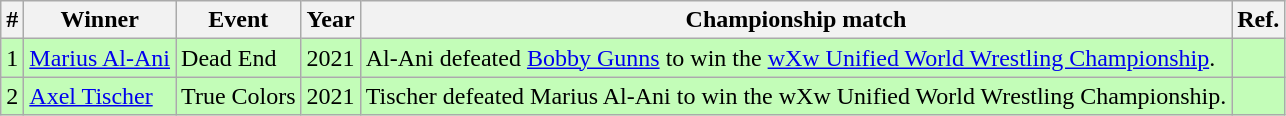<table class="wikitable plainrowheaders sortable">
<tr>
<th>#</th>
<th>Winner</th>
<th>Event</th>
<th>Year</th>
<th>Championship match</th>
<th>Ref.</th>
</tr>
<tr style="background:#c3fdb8;">
<td>1</td>
<td><a href='#'>Marius Al-Ani</a></td>
<td>Dead End</td>
<td>2021</td>
<td>Al-Ani defeated <a href='#'>Bobby Gunns</a> to win the <a href='#'>wXw Unified World Wrestling Championship</a>.</td>
<td></td>
</tr>
<tr style="background:#c3fdb8;">
<td>2</td>
<td><a href='#'>Axel Tischer</a></td>
<td>True Colors</td>
<td>2021</td>
<td>Tischer defeated Marius Al-Ani to win the wXw Unified World Wrestling Championship.</td>
<td></td>
</tr>
</table>
